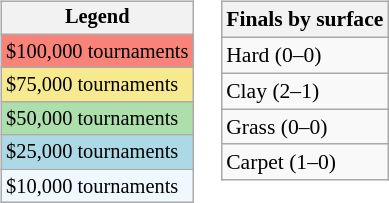<table>
<tr valign=top>
<td><br><table class="wikitable" style=font-size:85%>
<tr>
<th>Legend</th>
</tr>
<tr style="background:#f88379;">
<td>$100,000 tournaments</td>
</tr>
<tr style="background:#f7e98e;">
<td>$75,000 tournaments</td>
</tr>
<tr style="background:#addfad;">
<td>$50,000 tournaments</td>
</tr>
<tr style="background:lightblue;">
<td>$25,000 tournaments</td>
</tr>
<tr style="background:#f0f8ff;">
<td>$10,000 tournaments</td>
</tr>
</table>
</td>
<td><br><table class="wikitable" style=font-size:90%>
<tr>
<th>Finals by surface</th>
</tr>
<tr>
<td>Hard (0–0)</td>
</tr>
<tr>
<td>Clay (2–1)</td>
</tr>
<tr>
<td>Grass (0–0)</td>
</tr>
<tr>
<td>Carpet (1–0)</td>
</tr>
</table>
</td>
</tr>
</table>
